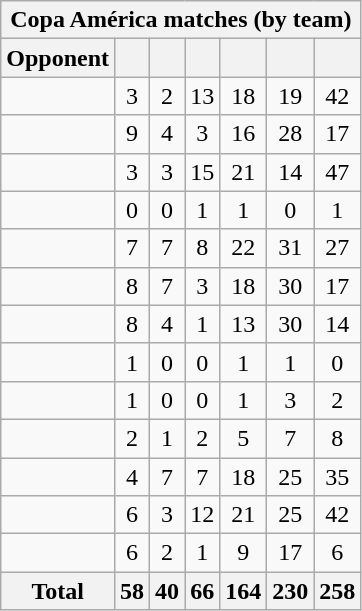<table class="wikitable sortable" style="text-align: center;">
<tr>
<th colspan=7>Copa América matches (by team)</th>
</tr>
<tr>
<th>Opponent</th>
<th></th>
<th></th>
<th></th>
<th></th>
<th></th>
<th></th>
</tr>
<tr>
<td align="left"></td>
<td>3</td>
<td>2</td>
<td>13</td>
<td>18</td>
<td>19</td>
<td>42</td>
</tr>
<tr>
<td align="left"></td>
<td>9</td>
<td>4</td>
<td>3</td>
<td>16</td>
<td>28</td>
<td>17</td>
</tr>
<tr>
<td align="left"></td>
<td>3</td>
<td>3</td>
<td>15</td>
<td>21</td>
<td>14</td>
<td>47</td>
</tr>
<tr>
<td align="left"></td>
<td>0</td>
<td>0</td>
<td>1</td>
<td>1</td>
<td>0</td>
<td>1</td>
</tr>
<tr>
<td align="left"></td>
<td>7</td>
<td>7</td>
<td>8</td>
<td>22</td>
<td>31</td>
<td>27</td>
</tr>
<tr>
<td align="left"></td>
<td>8</td>
<td>7</td>
<td>3</td>
<td>18</td>
<td>30</td>
<td>17</td>
</tr>
<tr>
<td align="left"></td>
<td>8</td>
<td>4</td>
<td>1</td>
<td>13</td>
<td>30</td>
<td>14</td>
</tr>
<tr>
<td align="left"></td>
<td>1</td>
<td>0</td>
<td>0</td>
<td>1</td>
<td>1</td>
<td>0</td>
</tr>
<tr>
<td align="left"></td>
<td>1</td>
<td>0</td>
<td>0</td>
<td>1</td>
<td>3</td>
<td>2</td>
</tr>
<tr>
<td align="left"></td>
<td>2</td>
<td>1</td>
<td>2</td>
<td>5</td>
<td>7</td>
<td>8</td>
</tr>
<tr>
<td align="left"></td>
<td>4</td>
<td>7</td>
<td>7</td>
<td>18</td>
<td>25</td>
<td>35</td>
</tr>
<tr>
<td align="left"></td>
<td>6</td>
<td>3</td>
<td>12</td>
<td>21</td>
<td>25</td>
<td>42</td>
</tr>
<tr>
<td align="left"></td>
<td>6</td>
<td>2</td>
<td>1</td>
<td>9</td>
<td>17</td>
<td>6</td>
</tr>
<tr>
<th align="left">Total</th>
<th>58</th>
<th>40</th>
<th>66</th>
<th>164</th>
<th>230</th>
<th>258</th>
</tr>
</table>
